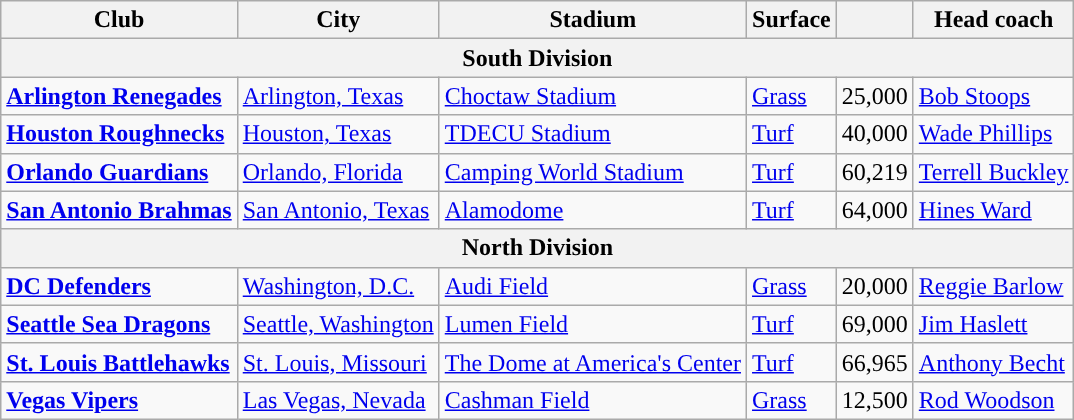<table class="plainrowheaders wikitable">
<tr>
<th scope="col">Club</th>
<th scope="col">City</th>
<th scope="col">Stadium</th>
<th scope="col">Surface</th>
<th scope="col"></th>
<th scope="col">Head coach</th>
</tr>
<tr>
<th colspan="6" style="text-align:center;">South Division</th>
</tr>
<tr>
<td scope="row"><strong><a href='#'>Arlington Renegades</a></strong></td>
<td><a href='#'>Arlington, Texas</a></td>
<td><a href='#'>Choctaw Stadium</a></td>
<td><a href='#'>Grass</a></td>
<td>25,000</td>
<td><a href='#'>Bob Stoops</a></td>
</tr>
<tr>
<td scope="row"><strong><a href='#'>Houston Roughnecks</a></strong></td>
<td><a href='#'>Houston, Texas</a></td>
<td><a href='#'>TDECU Stadium</a></td>
<td><a href='#'>Turf</a></td>
<td>40,000</td>
<td><a href='#'>Wade Phillips</a></td>
</tr>
<tr>
<td scope="row"><strong><a href='#'>Orlando Guardians</a></strong></td>
<td><a href='#'>Orlando, Florida</a></td>
<td><a href='#'>Camping World Stadium</a></td>
<td><a href='#'>Turf</a></td>
<td>60,219</td>
<td><a href='#'>Terrell Buckley</a></td>
</tr>
<tr>
<td scope="row"><strong><a href='#'>San Antonio Brahmas</a></strong></td>
<td><a href='#'>San Antonio, Texas</a></td>
<td><a href='#'>Alamodome</a></td>
<td><a href='#'>Turf</a></td>
<td>64,000</td>
<td><a href='#'>Hines Ward</a></td>
</tr>
<tr>
<th colspan="6" style="text-align:center;">North Division</th>
</tr>
<tr>
<td scope="row"><strong><a href='#'>DC Defenders</a></strong></td>
<td><a href='#'>Washington, D.C.</a></td>
<td><a href='#'>Audi Field</a></td>
<td><a href='#'>Grass</a></td>
<td>20,000</td>
<td><a href='#'>Reggie Barlow</a></td>
</tr>
<tr>
<td scope="row"><strong><a href='#'>Seattle Sea Dragons</a></strong></td>
<td><a href='#'>Seattle, Washington</a></td>
<td><a href='#'>Lumen Field</a></td>
<td><a href='#'>Turf</a></td>
<td>69,000</td>
<td><a href='#'>Jim Haslett</a></td>
</tr>
<tr>
<td scope="row"><strong><a href='#'>St. Louis Battlehawks</a></strong></td>
<td><a href='#'>St. Louis, Missouri</a></td>
<td><a href='#'>The Dome at America's Center</a></td>
<td><a href='#'>Turf</a></td>
<td>66,965</td>
<td><a href='#'>Anthony Becht</a></td>
</tr>
<tr>
<td scope="row"><strong><a href='#'>Vegas Vipers</a></strong></td>
<td><a href='#'>Las Vegas, Nevada</a></td>
<td><a href='#'>Cashman Field</a></td>
<td><a href='#'>Grass</a></td>
<td>12,500</td>
<td><a href='#'>Rod Woodson</a></td>
</tr>
</table>
